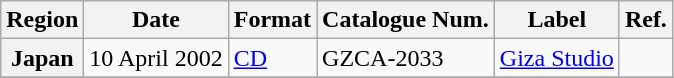<table class="wikitable sortable plainrowheaders">
<tr>
<th scope="col">Region</th>
<th scope="col">Date</th>
<th scope="col">Format</th>
<th scope="col">Catalogue Num.</th>
<th scope="col">Label</th>
<th scope="col">Ref.</th>
</tr>
<tr>
<th scope="row">Japan</th>
<td>10 April 2002</td>
<td><a href='#'>CD</a></td>
<td>GZCA-2033</td>
<td><a href='#'>Giza Studio</a></td>
<td></td>
</tr>
<tr>
</tr>
</table>
